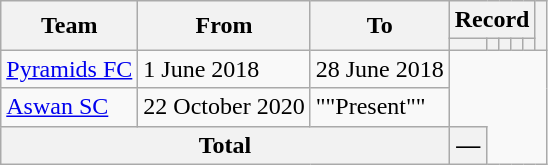<table class=wikitable style=text-align:center>
<tr>
<th rowspan=2>Team</th>
<th rowspan=2>From</th>
<th rowspan=2>To</th>
<th colspan=5>Record</th>
<th rowspan=2></th>
</tr>
<tr>
<th></th>
<th></th>
<th></th>
<th></th>
<th></th>
</tr>
<tr>
<td align=left><a href='#'>Pyramids FC</a></td>
<td align=left>1 June 2018</td>
<td align=left>28 June 2018<br></td>
</tr>
<tr>
<td align=left><a href='#'>Aswan SC</a></td>
<td align=left>22 October 2020</td>
<td align=left>""Present""<br></td>
</tr>
<tr>
<th colspan=3>Total<br></th>
<th>—</th>
</tr>
</table>
